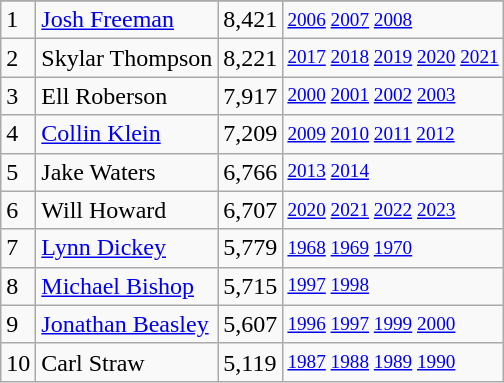<table class="wikitable">
<tr>
</tr>
<tr>
<td>1</td>
<td><a href='#'>Josh Freeman</a></td>
<td><abbr>8,421</abbr></td>
<td style="font-size:80%;"><a href='#'>2006</a> <a href='#'>2007</a> <a href='#'>2008</a></td>
</tr>
<tr>
<td>2</td>
<td>Skylar Thompson</td>
<td><abbr>8,221</abbr></td>
<td style="font-size:80%;"><a href='#'>2017</a> <a href='#'>2018</a> <a href='#'>2019</a> <a href='#'>2020</a> <a href='#'>2021</a></td>
</tr>
<tr>
<td>3</td>
<td>Ell Roberson</td>
<td><abbr>7,917</abbr></td>
<td style="font-size:80%;"><a href='#'>2000</a> <a href='#'>2001</a> <a href='#'>2002</a> <a href='#'>2003</a></td>
</tr>
<tr>
<td>4</td>
<td><a href='#'>Collin Klein</a></td>
<td><abbr>7,209</abbr></td>
<td style="font-size:80%;"><a href='#'>2009</a> <a href='#'>2010</a> <a href='#'>2011</a> <a href='#'>2012</a></td>
</tr>
<tr>
<td>5</td>
<td>Jake Waters</td>
<td><abbr>6,766</abbr></td>
<td style="font-size:80%;"><a href='#'>2013</a> <a href='#'>2014</a></td>
</tr>
<tr>
<td>6</td>
<td>Will Howard</td>
<td><abbr>6,707</abbr></td>
<td style="font-size:80%;"><a href='#'>2020</a> <a href='#'>2021</a> <a href='#'>2022</a> <a href='#'>2023</a></td>
</tr>
<tr>
<td>7</td>
<td><a href='#'>Lynn Dickey</a></td>
<td><abbr>5,779</abbr></td>
<td style="font-size:80%;"><a href='#'>1968</a> <a href='#'>1969</a> <a href='#'>1970</a></td>
</tr>
<tr>
<td>8</td>
<td><a href='#'>Michael Bishop</a></td>
<td><abbr>5,715</abbr></td>
<td style="font-size:80%;"><a href='#'>1997</a> <a href='#'>1998</a></td>
</tr>
<tr>
<td>9</td>
<td><a href='#'>Jonathan Beasley</a></td>
<td><abbr>5,607</abbr></td>
<td style="font-size:80%;"><a href='#'>1996</a> <a href='#'>1997</a> <a href='#'>1999</a> <a href='#'>2000</a></td>
</tr>
<tr>
<td>10</td>
<td>Carl Straw</td>
<td><abbr>5,119</abbr></td>
<td style="font-size:80%;"><a href='#'>1987</a> <a href='#'>1988</a> <a href='#'>1989</a> <a href='#'>1990</a></td>
</tr>
</table>
